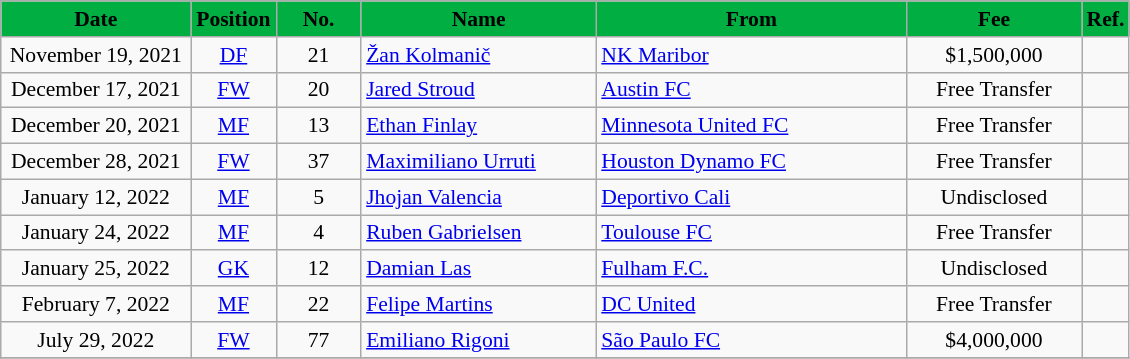<table class="wikitable" style="text-align:center; font-size:90%; ">
<tr>
<th style="background:#00AE42; color:#000000; width:120px;">Date</th>
<th style="background:#00AE42; color:#000000; width:50px;">Position</th>
<th style="background:#00AE42; color:#000000; width:50px;">No.</th>
<th style="background:#00AE42; color:#000000; width:150px;">Name</th>
<th style="background:#00AE42; color:#000000; width:200px;">From</th>
<th style="background:#00AE42; color:#000000; width:110px;">Fee</th>
<th style="background:#00AE42; color:#000000; width:25px;">Ref.</th>
</tr>
<tr>
<td>November 19, 2021</td>
<td><a href='#'>DF</a></td>
<td>21</td>
<td align="left"> <a href='#'>Žan Kolmanič</a></td>
<td align="left"> <a href='#'>NK Maribor</a></td>
<td>$1,500,000</td>
<td></td>
</tr>
<tr>
<td>December 17, 2021</td>
<td><a href='#'>FW</a></td>
<td>20</td>
<td align="left"> <a href='#'>Jared Stroud</a></td>
<td align="left"> <a href='#'>Austin FC</a></td>
<td>Free Transfer</td>
<td></td>
</tr>
<tr>
<td>December 20, 2021</td>
<td><a href='#'>MF</a></td>
<td>13</td>
<td align="left"> <a href='#'>Ethan Finlay</a></td>
<td align="left"> <a href='#'>Minnesota United FC</a></td>
<td>Free Transfer</td>
<td></td>
</tr>
<tr>
<td>December 28, 2021</td>
<td><a href='#'>FW</a></td>
<td>37</td>
<td align="left"> <a href='#'>Maximiliano Urruti</a></td>
<td align="left"> <a href='#'>Houston Dynamo FC</a></td>
<td>Free Transfer</td>
<td></td>
</tr>
<tr>
<td>January 12, 2022</td>
<td><a href='#'>MF</a></td>
<td>5</td>
<td align="left"> <a href='#'>Jhojan Valencia</a></td>
<td align="left"> <a href='#'>Deportivo Cali</a></td>
<td>Undisclosed</td>
<td></td>
</tr>
<tr>
<td>January 24, 2022</td>
<td><a href='#'>MF</a></td>
<td>4</td>
<td align="left"> <a href='#'>Ruben Gabrielsen</a></td>
<td align="left"> <a href='#'>Toulouse FC</a></td>
<td>Free Transfer</td>
<td></td>
</tr>
<tr>
<td>January 25, 2022</td>
<td><a href='#'>GK</a></td>
<td>12</td>
<td align="left"> <a href='#'>Damian Las</a></td>
<td align="left"> <a href='#'>Fulham F.C.</a></td>
<td>Undisclosed</td>
<td></td>
</tr>
<tr>
<td>February 7, 2022</td>
<td><a href='#'>MF</a></td>
<td>22</td>
<td align="left"> <a href='#'>Felipe Martins</a></td>
<td align="left"> <a href='#'>DC United</a></td>
<td>Free Transfer</td>
<td></td>
</tr>
<tr>
<td>July 29, 2022</td>
<td><a href='#'>FW</a></td>
<td>77</td>
<td align="left"> <a href='#'>Emiliano Rigoni</a></td>
<td align="left"> <a href='#'>São Paulo FC</a></td>
<td>$4,000,000</td>
<td></td>
</tr>
<tr>
</tr>
</table>
